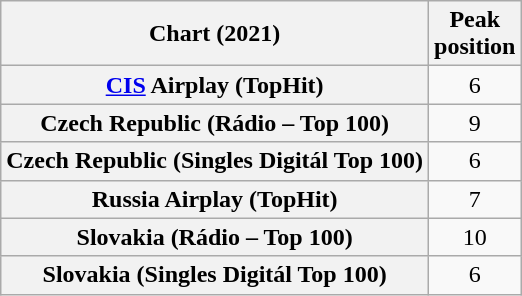<table class="wikitable plainrowheaders sortable" style="text-align:center">
<tr>
<th scope="col">Chart (2021)</th>
<th scope="col">Peak<br>position</th>
</tr>
<tr>
<th scope="row"><a href='#'>CIS</a> Airplay (TopHit)</th>
<td>6</td>
</tr>
<tr>
<th scope="row">Czech Republic (Rádio – Top 100)</th>
<td>9</td>
</tr>
<tr>
<th scope="row">Czech Republic (Singles Digitál Top 100)</th>
<td>6</td>
</tr>
<tr>
<th scope="row">Russia Airplay (TopHit)</th>
<td>7</td>
</tr>
<tr>
<th scope="row">Slovakia (Rádio – Top 100)</th>
<td>10</td>
</tr>
<tr>
<th scope="row">Slovakia (Singles Digitál Top 100)</th>
<td>6</td>
</tr>
</table>
